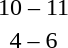<table style="text-align:center">
<tr>
<th width=200></th>
<th width=100></th>
<th width=200></th>
</tr>
<tr>
<td align=right></td>
<td>10 – 11</td>
<td align=left><strong></strong></td>
</tr>
<tr>
<td align=right></td>
<td>4 – 6</td>
<td align=left><strong></strong></td>
</tr>
</table>
